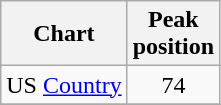<table class="wikitable">
<tr>
<th align="left">Chart</th>
<th align="left">Peak<br>position</th>
</tr>
<tr>
<td>US <a href='#'>Country</a></td>
<td style="text-align:center;">74</td>
</tr>
<tr>
</tr>
</table>
